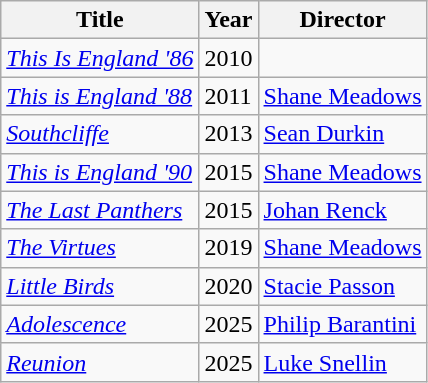<table class="wikitable">
<tr>
<th>Title</th>
<th>Year</th>
<th>Director</th>
</tr>
<tr>
<td><em><a href='#'>This Is England '86</a></em></td>
<td>2010</td>
<td></td>
</tr>
<tr>
<td><em><a href='#'>This is England '88</a></em></td>
<td>2011</td>
<td><a href='#'>Shane Meadows</a></td>
</tr>
<tr>
<td><em><a href='#'>Southcliffe</a></em></td>
<td>2013</td>
<td><a href='#'>Sean Durkin</a></td>
</tr>
<tr>
<td><em><a href='#'>This is England '90</a></em></td>
<td>2015</td>
<td><a href='#'>Shane Meadows</a></td>
</tr>
<tr>
<td><em><a href='#'>The Last Panthers</a></em></td>
<td>2015</td>
<td><a href='#'>Johan Renck</a></td>
</tr>
<tr>
<td><em><a href='#'>The Virtues</a></em></td>
<td>2019</td>
<td><a href='#'>Shane Meadows</a></td>
</tr>
<tr>
<td><em><a href='#'>Little Birds</a></em></td>
<td>2020</td>
<td><a href='#'>Stacie Passon</a></td>
</tr>
<tr>
<td><em><a href='#'>Adolescence</a></em></td>
<td>2025</td>
<td><a href='#'>Philip Barantini</a></td>
</tr>
<tr>
<td><em><a href='#'>Reunion</a></em></td>
<td>2025</td>
<td><a href='#'>Luke Snellin</a></td>
</tr>
</table>
